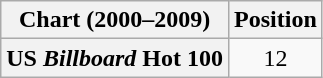<table class="wikitable plainrowheaders" style="text-align:center">
<tr>
<th scope="col">Chart (2000–2009)</th>
<th scope="col">Position</th>
</tr>
<tr>
<th scope="row">US <em>Billboard</em> Hot 100</th>
<td>12</td>
</tr>
</table>
